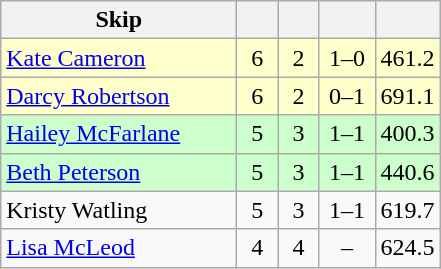<table class=wikitable style="text-align: center;">
<tr>
<th width=150>Skip</th>
<th width=20></th>
<th width=20></th>
<th width=30></th>
<th width=20></th>
</tr>
<tr bgcolor=#ffffcc>
<td style="text-align: left;"><a href='#'>Kate Cameron</a></td>
<td>6</td>
<td>2</td>
<td>1–0</td>
<td>461.2</td>
</tr>
<tr bgcolor=#ffffcc>
<td style="text-align: left;"><a href='#'>Darcy Robertson</a></td>
<td>6</td>
<td>2</td>
<td>0–1</td>
<td>691.1</td>
</tr>
<tr bgcolor=#ccffcc>
<td style="text-align: left;"><a href='#'>Hailey McFarlane</a></td>
<td>5</td>
<td>3</td>
<td>1–1</td>
<td>400.3</td>
</tr>
<tr bgcolor=#ccffcc>
<td style="text-align: left;"><a href='#'>Beth Peterson</a></td>
<td>5</td>
<td>3</td>
<td>1–1</td>
<td>440.6</td>
</tr>
<tr>
<td style="text-align: left;">Kristy Watling</td>
<td>5</td>
<td>3</td>
<td>1–1</td>
<td>619.7</td>
</tr>
<tr>
<td style="text-align: left;"><a href='#'>Lisa McLeod</a></td>
<td>4</td>
<td>4</td>
<td>–</td>
<td>624.5</td>
</tr>
</table>
